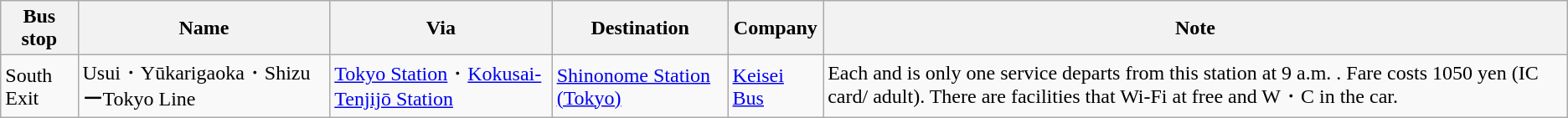<table class="wikitable">
<tr>
<th>Bus stop</th>
<th>Name</th>
<th>Via</th>
<th>Destination</th>
<th>Company</th>
<th>Note</th>
</tr>
<tr>
<td>South Exit</td>
<td>Usui・Yūkarigaoka・ShizuーTokyo Line</td>
<td><a href='#'>Tokyo Station</a>・<a href='#'>Kokusai-Tenjijō Station</a></td>
<td><a href='#'>Shinonome Station (Tokyo)</a></td>
<td><a href='#'>Keisei Bus</a></td>
<td>Each  and  is only one service departs from this station at 9 a.m. . Fare costs 1050 yen (IC card/ adult). There are facilities that Wi-Fi at free and W・C in the car.</td>
</tr>
</table>
